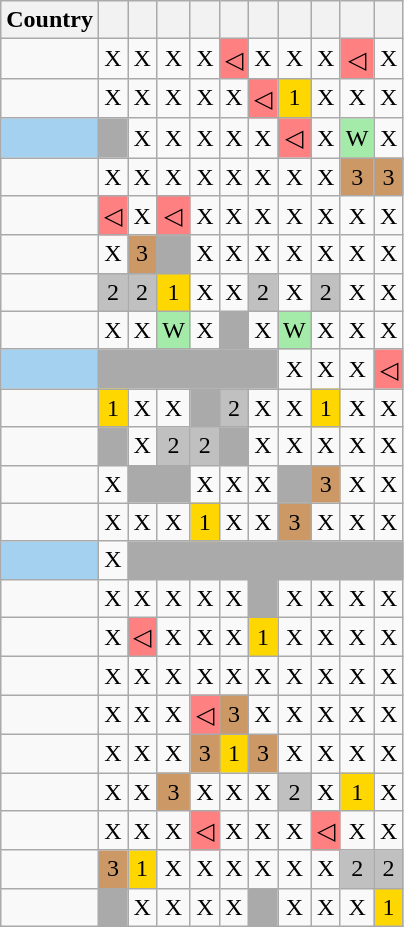<table class="wikitable collapsible collapsed" style="margin:10px;text-align:center;">
<tr>
<th scope="col">Country</th>
<th scope="col"></th>
<th scope="col"></th>
<th scope="col"></th>
<th scope="col"></th>
<th scope="col"></th>
<th scope="col"></th>
<th scope="col"></th>
<th scope="col"></th>
<th scope="col"></th>
<th scope="col"></th>
</tr>
<tr>
<td align=left></td>
<td>X</td>
<td>X</td>
<td>X</td>
<td>X</td>
<td bgcolor="#FE8080">◁</td>
<td>X</td>
<td>X</td>
<td>X</td>
<td bgcolor="#FE8080">◁</td>
<td>X</td>
</tr>
<tr>
<td align=left></td>
<td>X</td>
<td>X</td>
<td>X</td>
<td>X</td>
<td>X</td>
<td bgcolor="#FE8080">◁</td>
<td style="background:gold">1</td>
<td>X</td>
<td>X</td>
<td>X</td>
</tr>
<tr>
<td bgcolor="#A4D1EF" align=left> </td>
<td bgcolor="#AAA"></td>
<td>X</td>
<td>X</td>
<td>X</td>
<td>X</td>
<td>X</td>
<td bgcolor="#FE8080">◁</td>
<td>X</td>
<td style="background:#A4EAA9;">W</td>
<td>X</td>
</tr>
<tr>
<td align=left></td>
<td>X</td>
<td>X</td>
<td>X</td>
<td>X</td>
<td>X</td>
<td>X</td>
<td>X</td>
<td>X</td>
<td style="background:#C96;">3</td>
<td style="background:#C96;">3</td>
</tr>
<tr>
<td align=left></td>
<td bgcolor="#FE8080">◁</td>
<td>X</td>
<td bgcolor="#FE8080">◁</td>
<td>X</td>
<td>X</td>
<td>X</td>
<td>X</td>
<td>X</td>
<td>X</td>
<td>X</td>
</tr>
<tr>
<td align=left></td>
<td>X</td>
<td style="background:#C96;">3</td>
<td bgcolor="#AAA"></td>
<td>X</td>
<td>X</td>
<td>X</td>
<td>X</td>
<td>X</td>
<td>X</td>
<td>X</td>
</tr>
<tr>
<td align=left></td>
<td style="background:silver">2</td>
<td style="background:silver">2</td>
<td style="background:gold">1</td>
<td>X</td>
<td>X</td>
<td style="background:silver">2</td>
<td>X</td>
<td style="background:silver">2</td>
<td>X</td>
<td>X</td>
</tr>
<tr>
<td align=left></td>
<td>X</td>
<td>X</td>
<td style="background:#A4EAA9;">W</td>
<td>X</td>
<td bgcolor="#AAA"></td>
<td>X</td>
<td style="background:#A4EAA9;">W</td>
<td>X</td>
<td>X</td>
<td>X</td>
</tr>
<tr>
<td bgcolor="#A4D1EF" align=left> </td>
<td bgcolor="#AAA" colspan=6></td>
<td>X</td>
<td>X</td>
<td>X</td>
<td bgcolor="#FE8080">◁</td>
</tr>
<tr>
<td align=left></td>
<td style="background:gold">1</td>
<td>X</td>
<td>X</td>
<td bgcolor="#AAA"></td>
<td style="background:silver">2</td>
<td>X</td>
<td>X</td>
<td style="background:gold">1</td>
<td>X</td>
<td>X</td>
</tr>
<tr>
<td align=left></td>
<td bgcolor="#AAA"></td>
<td>X</td>
<td style="background:silver">2</td>
<td style="background:silver">2</td>
<td bgcolor="#AAA"></td>
<td>X</td>
<td>X</td>
<td>X</td>
<td>X</td>
<td>X</td>
</tr>
<tr>
<td align=left></td>
<td>X</td>
<td bgcolor="#AAA" colspan=2></td>
<td>X</td>
<td>X</td>
<td>X</td>
<td bgcolor="#AAA"></td>
<td style="background:#C96;">3</td>
<td>X</td>
<td>X</td>
</tr>
<tr>
<td align=left></td>
<td>X</td>
<td>X</td>
<td>X</td>
<td style="background:gold">1</td>
<td>X</td>
<td>X</td>
<td style="background:#C96;">3</td>
<td>X</td>
<td>X</td>
<td>X</td>
</tr>
<tr>
<td bgcolor="#A4D1EF" align=left> </td>
<td>X</td>
<td bgcolor="#AAA" colspan=9></td>
</tr>
<tr>
<td align=left></td>
<td>X</td>
<td>X</td>
<td>X</td>
<td>X</td>
<td>X</td>
<td bgcolor="#AAA"></td>
<td>X</td>
<td>X</td>
<td>X</td>
<td>X</td>
</tr>
<tr>
<td align=left></td>
<td>X</td>
<td bgcolor="#FE8080">◁</td>
<td>X</td>
<td>X</td>
<td>X</td>
<td style="background:gold">1</td>
<td>X</td>
<td>X</td>
<td>X</td>
<td>X</td>
</tr>
<tr>
<td align=left></td>
<td>X</td>
<td>X</td>
<td>X</td>
<td>X</td>
<td>X</td>
<td>X</td>
<td>X</td>
<td>X</td>
<td>X</td>
<td>X</td>
</tr>
<tr>
<td align=left> </td>
<td>X</td>
<td>X</td>
<td>X</td>
<td bgcolor="#FE8080">◁</td>
<td style="background:#C96;">3</td>
<td>X</td>
<td>X</td>
<td>X</td>
<td>X</td>
<td>X</td>
</tr>
<tr>
<td align=left></td>
<td>X</td>
<td>X</td>
<td>X</td>
<td style="background:#C96;">3</td>
<td style="background:gold">1</td>
<td style="background:#C96;">3</td>
<td>X</td>
<td>X</td>
<td>X</td>
<td>X</td>
</tr>
<tr>
<td align=left></td>
<td>X</td>
<td>X</td>
<td style="background:#C96;">3</td>
<td>X</td>
<td>X</td>
<td>X</td>
<td style="background:silver">2</td>
<td>X</td>
<td style="background:gold">1</td>
<td>X</td>
</tr>
<tr>
<td align=left></td>
<td>X</td>
<td>X</td>
<td>X</td>
<td bgcolor="#FE8080">◁</td>
<td>X</td>
<td>X</td>
<td>X</td>
<td bgcolor="#FE8080">◁</td>
<td>X</td>
<td>X</td>
</tr>
<tr>
<td align=left></td>
<td style="background:#C96;">3</td>
<td style="background:gold">1</td>
<td>X</td>
<td>X</td>
<td>X</td>
<td>X</td>
<td>X</td>
<td>X</td>
<td style="background:silver">2</td>
<td style="background:silver">2</td>
</tr>
<tr>
<td align=left></td>
<td bgcolor="#AAA"></td>
<td>X</td>
<td>X</td>
<td>X</td>
<td>X</td>
<td bgcolor="#AAA"></td>
<td>X</td>
<td>X</td>
<td>X</td>
<td style="background:gold">1</td>
</tr>
</table>
